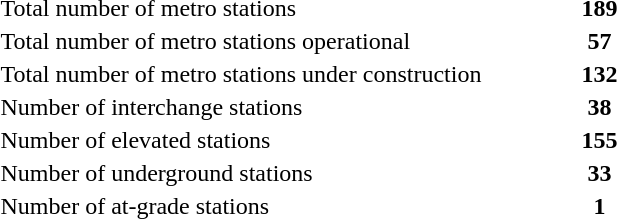<table class="₠wikitable" width="35%">
<tr>
<td>Total number of metro stations</td>
<td width="5%" align="center"><span><strong>189</strong></span></td>
</tr>
<tr>
<td>Total number of metro stations operational</td>
<td width="5%" align="center"><span><strong>57</strong></span></td>
</tr>
<tr>
<td>Total number of metro stations under construction</td>
<td width="5%" align="center"><span><strong>132</strong></span></td>
</tr>
<tr>
<td width="25%">Number of interchange stations</td>
<td width="5%" align="center"><span><strong>38</strong></span></td>
</tr>
<tr>
<td width="25%">Number of elevated stations</td>
<td width="5%" align="center"><span><strong>155</strong></span></td>
</tr>
<tr>
<td width="25%">Number of underground stations</td>
<td width="5%" align="center"><span><strong>33</strong></span></td>
</tr>
<tr>
<td width="25%">Number of at-grade stations</td>
<td width="5%" align="center"><span><strong>1</strong></span></td>
</tr>
</table>
